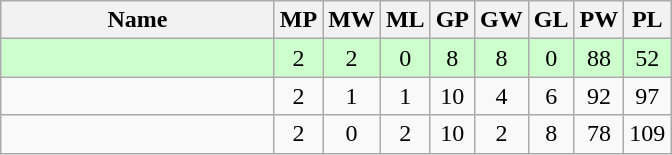<table class=wikitable style="text-align:center">
<tr>
<th width=175>Name</th>
<th width=20>MP</th>
<th width=20>MW</th>
<th width=20>ML</th>
<th width=20>GP</th>
<th width=20>GW</th>
<th width=20>GL</th>
<th width=20>PW</th>
<th width=20>PL</th>
</tr>
<tr style="background-color:#ccffcc;">
<td style="text-align:left;"><strong></strong></td>
<td>2</td>
<td>2</td>
<td>0</td>
<td>8</td>
<td>8</td>
<td>0</td>
<td>88</td>
<td>52</td>
</tr>
<tr>
<td style="text-align:left;"></td>
<td>2</td>
<td>1</td>
<td>1</td>
<td>10</td>
<td>4</td>
<td>6</td>
<td>92</td>
<td>97</td>
</tr>
<tr>
<td style="text-align:left;"></td>
<td>2</td>
<td>0</td>
<td>2</td>
<td>10</td>
<td>2</td>
<td>8</td>
<td>78</td>
<td>109</td>
</tr>
</table>
